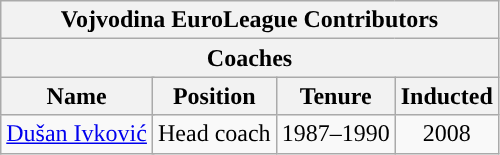<table class="wikitable" style="text-align:center">
<tr>
<th colspan="5">Vojvodina EuroLeague Contributors</th>
</tr>
<tr>
<th colspan="5">Coaches</th>
</tr>
<tr>
<th colspan=2>Name</th>
<th>Position</th>
<th>Tenure</th>
<th>Inducted</th>
</tr>
<tr>
<td colspan=2><a href='#'>Dušan Ivković</a></td>
<td>Head coach</td>
<td>1987–1990</td>
<td>2008</td>
</tr>
</table>
